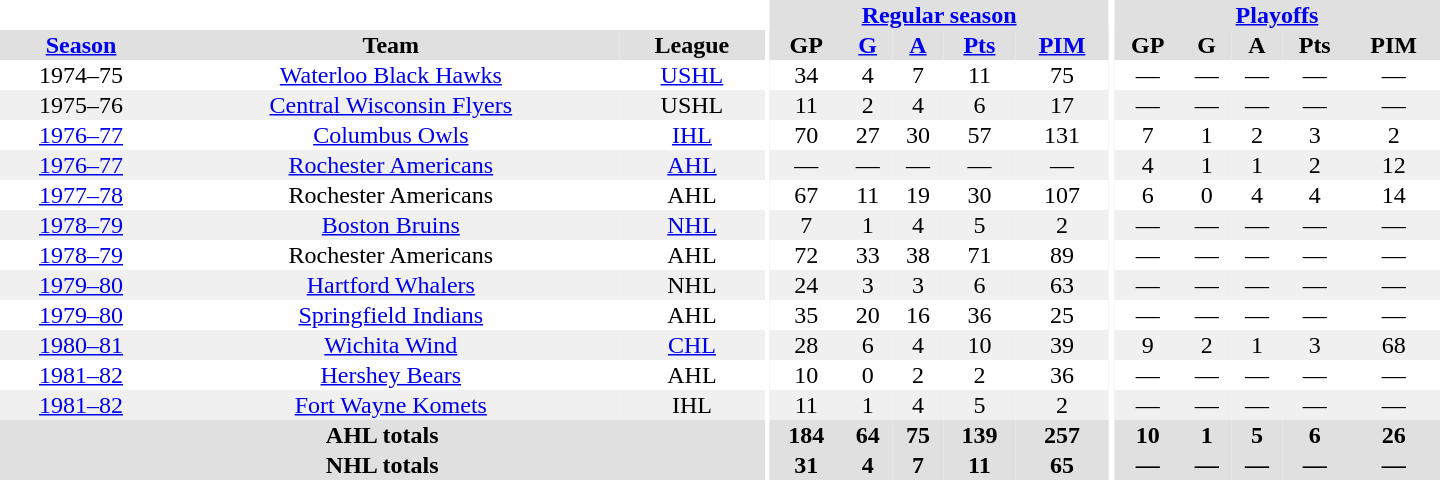<table border="0" cellpadding="1" cellspacing="0" style="text-align:center; width:60em">
<tr bgcolor="#e0e0e0">
<th colspan="3" bgcolor="#ffffff"></th>
<th rowspan="100" bgcolor="#ffffff"></th>
<th colspan="5"><a href='#'>Regular season</a></th>
<th rowspan="100" bgcolor="#ffffff"></th>
<th colspan="5"><a href='#'>Playoffs</a></th>
</tr>
<tr bgcolor="#e0e0e0">
<th><a href='#'>Season</a></th>
<th>Team</th>
<th>League</th>
<th>GP</th>
<th><a href='#'>G</a></th>
<th><a href='#'>A</a></th>
<th><a href='#'>Pts</a></th>
<th><a href='#'>PIM</a></th>
<th>GP</th>
<th>G</th>
<th>A</th>
<th>Pts</th>
<th>PIM</th>
</tr>
<tr>
<td>1974–75</td>
<td><a href='#'>Waterloo Black Hawks</a></td>
<td><a href='#'>USHL</a></td>
<td>34</td>
<td>4</td>
<td>7</td>
<td>11</td>
<td>75</td>
<td>—</td>
<td>—</td>
<td>—</td>
<td>—</td>
<td>—</td>
</tr>
<tr bgcolor="#f0f0f0">
<td>1975–76</td>
<td><a href='#'>Central Wisconsin Flyers</a></td>
<td>USHL</td>
<td>11</td>
<td>2</td>
<td>4</td>
<td>6</td>
<td>17</td>
<td>—</td>
<td>—</td>
<td>—</td>
<td>—</td>
<td>—</td>
</tr>
<tr>
<td><a href='#'>1976–77</a></td>
<td><a href='#'>Columbus Owls</a></td>
<td><a href='#'>IHL</a></td>
<td>70</td>
<td>27</td>
<td>30</td>
<td>57</td>
<td>131</td>
<td>7</td>
<td>1</td>
<td>2</td>
<td>3</td>
<td>2</td>
</tr>
<tr bgcolor="#f0f0f0">
<td><a href='#'>1976–77</a></td>
<td><a href='#'>Rochester Americans</a></td>
<td><a href='#'>AHL</a></td>
<td>—</td>
<td>—</td>
<td>—</td>
<td>—</td>
<td>—</td>
<td>4</td>
<td>1</td>
<td>1</td>
<td>2</td>
<td>12</td>
</tr>
<tr>
<td><a href='#'>1977–78</a></td>
<td>Rochester Americans</td>
<td>AHL</td>
<td>67</td>
<td>11</td>
<td>19</td>
<td>30</td>
<td>107</td>
<td>6</td>
<td>0</td>
<td>4</td>
<td>4</td>
<td>14</td>
</tr>
<tr bgcolor="#f0f0f0">
<td><a href='#'>1978–79</a></td>
<td><a href='#'>Boston Bruins</a></td>
<td><a href='#'>NHL</a></td>
<td>7</td>
<td>1</td>
<td>4</td>
<td>5</td>
<td>2</td>
<td>—</td>
<td>—</td>
<td>—</td>
<td>—</td>
<td>—</td>
</tr>
<tr>
<td><a href='#'>1978–79</a></td>
<td>Rochester Americans</td>
<td>AHL</td>
<td>72</td>
<td>33</td>
<td>38</td>
<td>71</td>
<td>89</td>
<td>—</td>
<td>—</td>
<td>—</td>
<td>—</td>
<td>—</td>
</tr>
<tr bgcolor="#f0f0f0">
<td><a href='#'>1979–80</a></td>
<td><a href='#'>Hartford Whalers</a></td>
<td>NHL</td>
<td>24</td>
<td>3</td>
<td>3</td>
<td>6</td>
<td>63</td>
<td>—</td>
<td>—</td>
<td>—</td>
<td>—</td>
<td>—</td>
</tr>
<tr>
<td><a href='#'>1979–80</a></td>
<td><a href='#'>Springfield Indians</a></td>
<td>AHL</td>
<td>35</td>
<td>20</td>
<td>16</td>
<td>36</td>
<td>25</td>
<td>—</td>
<td>—</td>
<td>—</td>
<td>—</td>
<td>—</td>
</tr>
<tr bgcolor="#f0f0f0">
<td><a href='#'>1980–81</a></td>
<td><a href='#'>Wichita Wind</a></td>
<td><a href='#'>CHL</a></td>
<td>28</td>
<td>6</td>
<td>4</td>
<td>10</td>
<td>39</td>
<td>9</td>
<td>2</td>
<td>1</td>
<td>3</td>
<td>68</td>
</tr>
<tr>
<td><a href='#'>1981–82</a></td>
<td><a href='#'>Hershey Bears</a></td>
<td>AHL</td>
<td>10</td>
<td>0</td>
<td>2</td>
<td>2</td>
<td>36</td>
<td>—</td>
<td>—</td>
<td>—</td>
<td>—</td>
<td>—</td>
</tr>
<tr bgcolor="#f0f0f0">
<td><a href='#'>1981–82</a></td>
<td><a href='#'>Fort Wayne Komets</a></td>
<td>IHL</td>
<td>11</td>
<td>1</td>
<td>4</td>
<td>5</td>
<td>2</td>
<td>—</td>
<td>—</td>
<td>—</td>
<td>—</td>
<td>—</td>
</tr>
<tr bgcolor="#e0e0e0">
<th colspan="3">AHL totals</th>
<th>184</th>
<th>64</th>
<th>75</th>
<th>139</th>
<th>257</th>
<th>10</th>
<th>1</th>
<th>5</th>
<th>6</th>
<th>26</th>
</tr>
<tr bgcolor="#e0e0e0">
<th colspan="3">NHL totals</th>
<th>31</th>
<th>4</th>
<th>7</th>
<th>11</th>
<th>65</th>
<th>—</th>
<th>—</th>
<th>—</th>
<th>—</th>
<th>—</th>
</tr>
</table>
